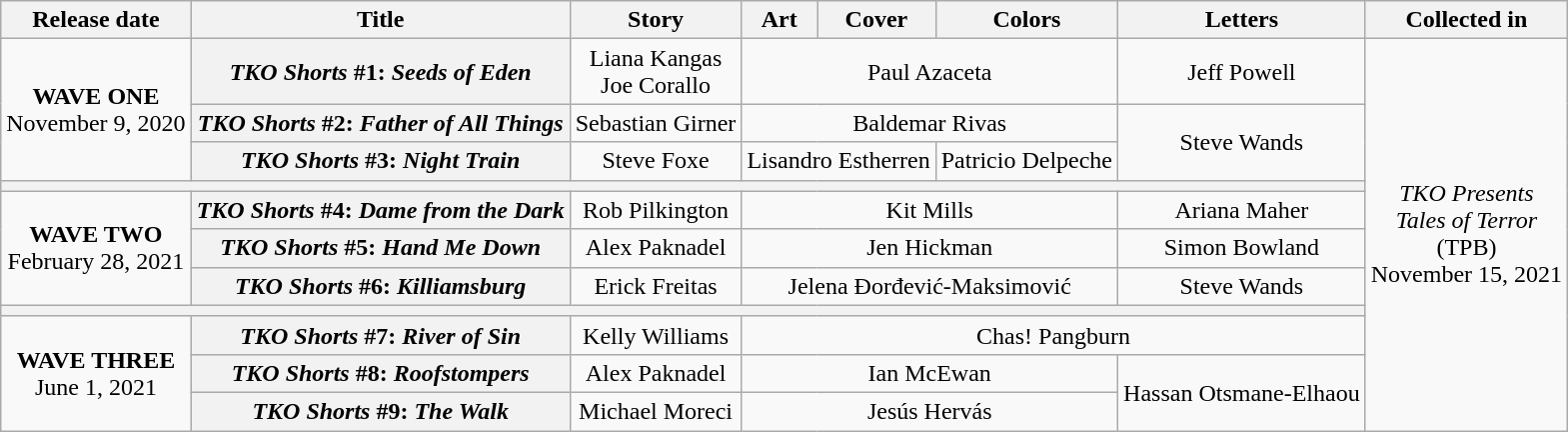<table class="wikitable" style="text-align: center">
<tr>
<th>Release date</th>
<th>Title</th>
<th>Story</th>
<th>Art</th>
<th>Cover</th>
<th>Colors</th>
<th>Letters</th>
<th>Collected in</th>
</tr>
<tr>
<td rowspan=3><strong><span>WAVE ONE</span></strong><br>November 9, 2020</td>
<th><em>TKO Shorts</em> #1: <em>Seeds of Eden</em></th>
<td>Liana Kangas<br>Joe Corallo</td>
<td colspan=3>Paul Azaceta</td>
<td>Jeff Powell</td>
<td rowspan=11><em>TKO Presents<br>Tales of Terror</em><br> (TPB)<br>November 15, 2021</td>
</tr>
<tr>
<th><em>TKO Shorts</em> #2: <em>Father of All Things</em></th>
<td>Sebastian Girner</td>
<td colspan=3>Baldemar Rivas</td>
<td rowspan=2>Steve Wands</td>
</tr>
<tr>
<th><em>TKO Shorts</em> #3: <em>Night Train</em></th>
<td>Steve Foxe</td>
<td colspan=2>Lisandro Estherren</td>
<td>Patricio Delpeche</td>
</tr>
<tr>
<th colspan=7></th>
</tr>
<tr>
<td rowspan=3><strong><span>WAVE TWO</span></strong><br>February 28, 2021</td>
<th><em>TKO Shorts</em> #4: <em>Dame from the Dark</em></th>
<td>Rob Pilkington</td>
<td colspan=3>Kit Mills</td>
<td>Ariana Maher</td>
</tr>
<tr>
<th><em>TKO Shorts</em> #5: <em>Hand Me Down</em></th>
<td>Alex Paknadel</td>
<td colspan=3>Jen Hickman</td>
<td>Simon Bowland</td>
</tr>
<tr>
<th><em>TKO Shorts</em> #6: <em>Killiamsburg</em></th>
<td>Erick Freitas</td>
<td colspan=3>Jelena Đorđević-Maksimović</td>
<td>Steve Wands</td>
</tr>
<tr>
<th colspan=7></th>
</tr>
<tr>
<td rowspan=3><strong><span>WAVE THREE</span></strong><br>June 1, 2021</td>
<th><em>TKO Shorts</em> #7: <em>River of Sin</em></th>
<td>Kelly Williams</td>
<td colspan=4>Chas! Pangburn</td>
</tr>
<tr>
<th><em>TKO Shorts</em> #8: <em>Roofstompers</em></th>
<td>Alex Paknadel</td>
<td colspan=3>Ian McEwan</td>
<td rowspan=2>Hassan Otsmane-Elhaou</td>
</tr>
<tr>
<th><em>TKO Shorts</em> #9: <em>The Walk</em></th>
<td>Michael Moreci</td>
<td colspan=3>Jesús Hervás</td>
</tr>
</table>
